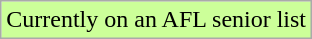<table class="wikitable">
<tr bgcolor="#CCFF99">
<td>Currently on an AFL senior list</td>
</tr>
</table>
